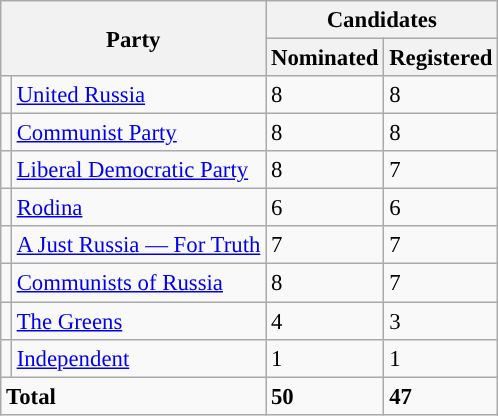<table class="wikitable sortable" style="background: #f9f9f9; text-align:left; font-size: 95%">
<tr>
<th align=center rowspan=2 colspan=2>Party</th>
<th align=center colspan=2>Candidates</th>
</tr>
<tr>
<th align=center>Nominated</th>
<th align=center>Registered</th>
</tr>
<tr>
<td></td>
<td><a href='#'>United Russia</a></td>
<td>8</td>
<td>8</td>
</tr>
<tr>
<td></td>
<td><a href='#'>Communist Party</a></td>
<td>8</td>
<td>8</td>
</tr>
<tr>
<td></td>
<td><a href='#'>Liberal Democratic Party</a></td>
<td>8</td>
<td>7</td>
</tr>
<tr>
<td></td>
<td><a href='#'>Rodina</a></td>
<td>6</td>
<td>6</td>
</tr>
<tr>
<td></td>
<td><a href='#'>A Just Russia — For Truth</a></td>
<td>7</td>
<td>7</td>
</tr>
<tr>
<td></td>
<td><a href='#'>Communists of Russia</a></td>
<td>8</td>
<td>7</td>
</tr>
<tr>
<td></td>
<td><a href='#'>The Greens</a></td>
<td>4</td>
<td>3</td>
</tr>
<tr>
<td></td>
<td><a href='#'>Independent</a></td>
<td>1</td>
<td>1</td>
</tr>
<tr>
<td colspan=2><strong>Total</strong></td>
<td><strong>50</strong></td>
<td><strong>47</strong></td>
</tr>
</table>
